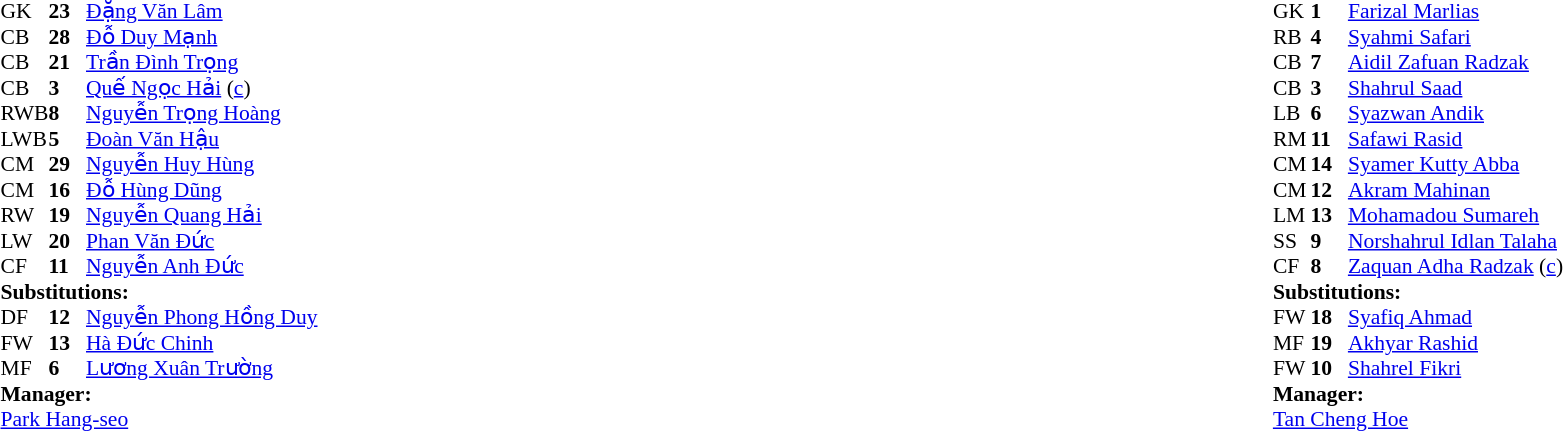<table width="100%">
<tr>
<td valign="top" width="40%"><br><table style="font-size:90%;" cellspacing="0" cellpadding="0">
<tr>
<th width="25"></th>
<th width="25"></th>
</tr>
<tr>
<td>GK</td>
<td><strong>23</strong></td>
<td><a href='#'>Đặng Văn Lâm</a></td>
<td></td>
</tr>
<tr>
<td>CB</td>
<td><strong>28</strong></td>
<td><a href='#'>Đỗ Duy Mạnh</a></td>
<td></td>
</tr>
<tr>
<td>CB</td>
<td><strong>21</strong></td>
<td><a href='#'>Trần Đình Trọng</a></td>
<td></td>
</tr>
<tr>
<td>CB</td>
<td><strong>3</strong></td>
<td><a href='#'>Quế Ngọc Hải</a> (<a href='#'>c</a>)</td>
</tr>
<tr>
<td>RWB</td>
<td><strong>8</strong></td>
<td><a href='#'>Nguyễn Trọng Hoàng</a></td>
<td></td>
</tr>
<tr>
<td>LWB</td>
<td><strong>5</strong></td>
<td><a href='#'>Đoàn Văn Hậu</a></td>
<td></td>
</tr>
<tr>
<td>CM</td>
<td><strong>29</strong></td>
<td><a href='#'>Nguyễn Huy Hùng</a></td>
<td></td>
</tr>
<tr>
<td>CM</td>
<td><strong>16</strong></td>
<td><a href='#'>Đỗ Hùng Dũng</a></td>
<td></td>
<td></td>
</tr>
<tr>
<td>RW</td>
<td><strong>19</strong></td>
<td><a href='#'>Nguyễn Quang Hải</a></td>
</tr>
<tr>
<td>LW</td>
<td><strong>20</strong></td>
<td><a href='#'>Phan Văn Đức</a></td>
<td></td>
<td></td>
</tr>
<tr>
<td>CF</td>
<td><strong>11</strong></td>
<td><a href='#'>Nguyễn Anh Đức</a></td>
<td></td>
<td></td>
</tr>
<tr>
<td colspan=3><strong>Substitutions:</strong></td>
</tr>
<tr>
<td>DF</td>
<td><strong>12</strong></td>
<td><a href='#'>Nguyễn Phong Hồng Duy</a></td>
<td></td>
<td></td>
</tr>
<tr>
<td>FW</td>
<td><strong>13</strong></td>
<td><a href='#'>Hà Đức Chinh</a></td>
<td></td>
<td></td>
</tr>
<tr>
<td>MF</td>
<td><strong>6</strong></td>
<td><a href='#'>Lương Xuân Trường</a></td>
<td></td>
<td></td>
</tr>
<tr>
<td colspan=3><strong>Manager:</strong></td>
</tr>
<tr>
<td colspan=4> <a href='#'>Park Hang-seo</a></td>
</tr>
</table>
</td>
<td valign="top"></td>
<td valign="top" width="50%"><br><table style="font-size:90%;" cellspacing="0" cellpadding="0" align="center">
<tr>
<th width=25></th>
<th width=25></th>
</tr>
<tr>
<td>GK</td>
<td><strong>1</strong></td>
<td><a href='#'>Farizal Marlias</a></td>
</tr>
<tr>
<td>RB</td>
<td><strong>4</strong></td>
<td><a href='#'>Syahmi Safari</a></td>
</tr>
<tr>
<td>CB</td>
<td><strong>7</strong></td>
<td><a href='#'>Aidil Zafuan Radzak</a></td>
<td></td>
<td></td>
</tr>
<tr>
<td>CB</td>
<td><strong>3</strong></td>
<td><a href='#'>Shahrul Saad</a></td>
<td></td>
</tr>
<tr>
<td>LB</td>
<td><strong>6</strong></td>
<td><a href='#'>Syazwan Andik</a></td>
</tr>
<tr>
<td>RM</td>
<td><strong>11</strong></td>
<td><a href='#'>Safawi Rasid</a></td>
<td></td>
<td></td>
</tr>
<tr>
<td>CM</td>
<td><strong>14</strong></td>
<td><a href='#'>Syamer Kutty Abba</a></td>
<td></td>
</tr>
<tr>
<td>CM</td>
<td><strong>12</strong></td>
<td><a href='#'>Akram Mahinan</a></td>
<td></td>
<td></td>
</tr>
<tr>
<td>LM</td>
<td><strong>13</strong></td>
<td><a href='#'>Mohamadou Sumareh</a></td>
</tr>
<tr>
<td>SS</td>
<td><strong>9</strong></td>
<td><a href='#'>Norshahrul Idlan Talaha</a></td>
</tr>
<tr>
<td>CF</td>
<td><strong>8</strong></td>
<td><a href='#'>Zaquan Adha Radzak</a> (<a href='#'>c</a>)</td>
<td></td>
</tr>
<tr>
<td colspan=3><strong>Substitutions:</strong></td>
</tr>
<tr>
<td>FW</td>
<td><strong>18</strong></td>
<td><a href='#'>Syafiq Ahmad</a></td>
<td></td>
<td></td>
</tr>
<tr>
<td>MF</td>
<td><strong>19</strong></td>
<td><a href='#'>Akhyar Rashid</a></td>
<td></td>
<td></td>
</tr>
<tr>
<td>FW</td>
<td><strong>10</strong></td>
<td><a href='#'>Shahrel Fikri</a></td>
<td></td>
<td></td>
</tr>
<tr>
<td colspan=3><strong>Manager:</strong></td>
</tr>
<tr>
<td colspan=4><a href='#'>Tan Cheng Hoe</a></td>
</tr>
</table>
</td>
</tr>
</table>
